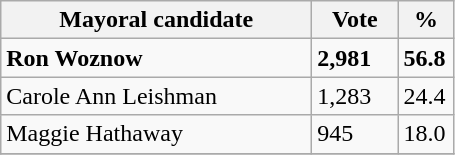<table class="wikitable">
<tr>
<th width="200px">Mayoral candidate</th>
<th width="50px">Vote</th>
<th width="30px">%</th>
</tr>
<tr>
<td><strong>Ron Woznow</strong> </td>
<td><strong>2,981</strong></td>
<td><strong>56.8</strong></td>
</tr>
<tr>
<td>Carole Ann Leishman</td>
<td>1,283</td>
<td>24.4</td>
</tr>
<tr>
<td>Maggie Hathaway</td>
<td>945</td>
<td>18.0</td>
</tr>
<tr>
</tr>
</table>
